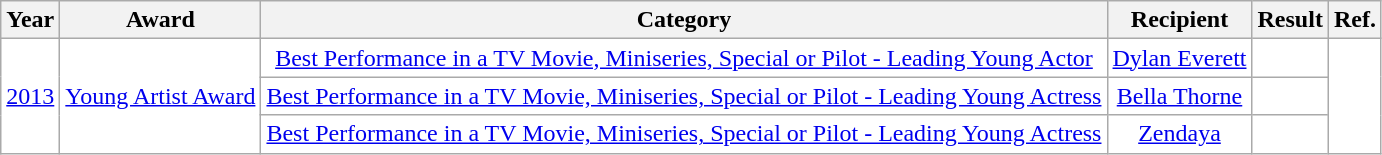<table class="wikitable" rowspan=5; style="text-align: center; background:#ffffff;">
<tr>
<th>Year</th>
<th>Award</th>
<th>Category</th>
<th>Recipient</th>
<th>Result</th>
<th>Ref.</th>
</tr>
<tr>
<td rowspan=3><a href='#'>2013</a></td>
<td rowspan=3><a href='#'>Young Artist Award</a></td>
<td><a href='#'>Best Performance in a TV Movie, Miniseries, Special or Pilot - Leading Young Actor</a></td>
<td><a href='#'>Dylan Everett</a></td>
<td></td>
<td rowspan=3></td>
</tr>
<tr>
<td><a href='#'>Best Performance in a TV Movie, Miniseries, Special or Pilot - Leading Young Actress</a></td>
<td><a href='#'>Bella Thorne</a></td>
<td></td>
</tr>
<tr>
<td><a href='#'>Best Performance in a TV Movie, Miniseries, Special or Pilot - Leading Young Actress</a></td>
<td><a href='#'>Zendaya</a></td>
<td></td>
</tr>
</table>
